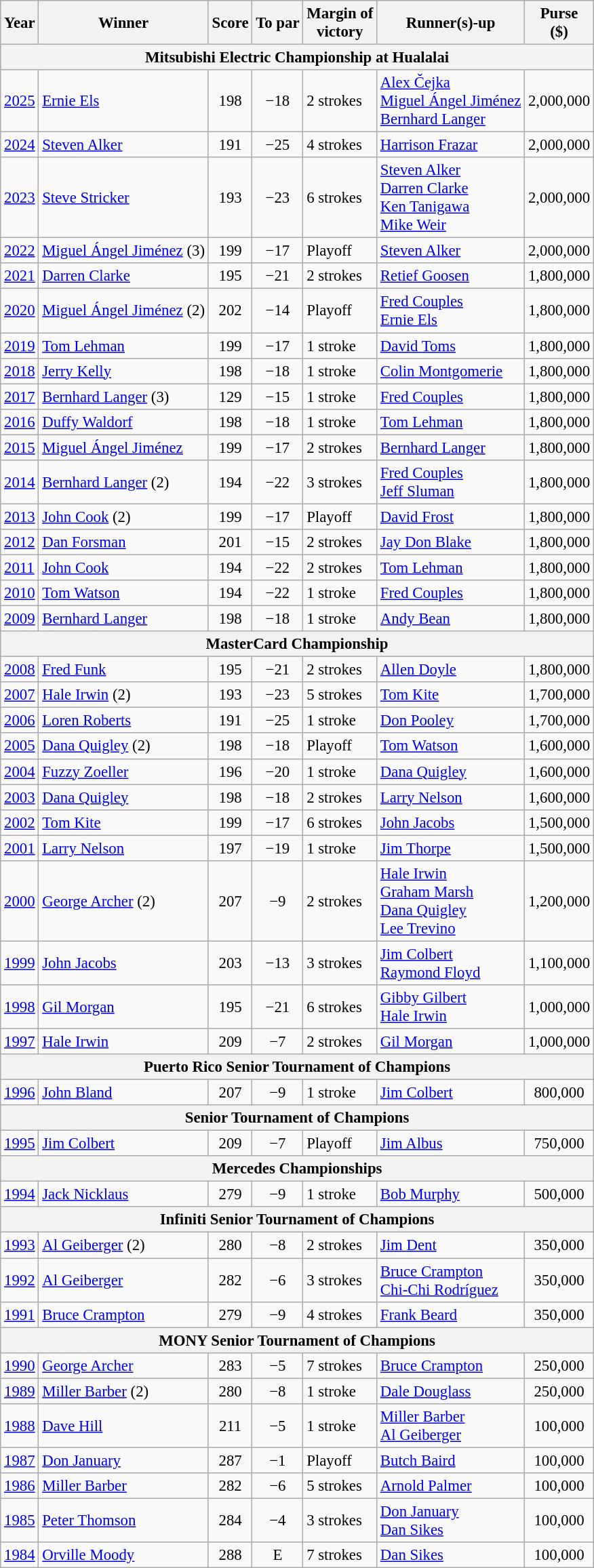<table class="wikitable" style="font-size: 95%;">
<tr>
<th>Year</th>
<th>Winner</th>
<th>Score</th>
<th>To par</th>
<th>Margin of<br>victory</th>
<th>Runner(s)-up</th>
<th>Purse<br>($)</th>
</tr>
<tr>
<th colspan=7>Mitsubishi Electric Championship at Hualalai</th>
</tr>
<tr>
<td><a href='#'>2025</a></td>
<td> <a href='#'>Ernie Els</a></td>
<td align=center>198</td>
<td align=center>−18</td>
<td>2 strokes</td>
<td> <a href='#'>Alex Čejka</a><br> <a href='#'>Miguel Ángel Jiménez</a><br> <a href='#'>Bernhard Langer</a></td>
<td align=center>2,000,000</td>
</tr>
<tr>
<td><a href='#'>2024</a></td>
<td> <a href='#'>Steven Alker</a></td>
<td align=center>191</td>
<td align=center>−25</td>
<td>4 strokes</td>
<td> <a href='#'>Harrison Frazar</a></td>
<td align=center>2,000,000</td>
</tr>
<tr>
<td><a href='#'>2023</a></td>
<td> <a href='#'>Steve Stricker</a></td>
<td align=center>193</td>
<td align=center>−23</td>
<td>6 strokes</td>
<td> <a href='#'>Steven Alker</a><br> <a href='#'>Darren Clarke</a><br> <a href='#'>Ken Tanigawa</a><br> <a href='#'>Mike Weir</a></td>
<td align=center>2,000,000</td>
</tr>
<tr>
<td><a href='#'>2022</a></td>
<td> <a href='#'>Miguel Ángel Jiménez</a> (3)</td>
<td align=center>199</td>
<td align=center>−17</td>
<td>Playoff</td>
<td> <a href='#'>Steven Alker</a></td>
<td align=center>2,000,000</td>
</tr>
<tr>
<td><a href='#'>2021</a></td>
<td> <a href='#'>Darren Clarke</a></td>
<td align=center>195</td>
<td align=center>−21</td>
<td>2 strokes</td>
<td> <a href='#'>Retief Goosen</a></td>
<td align=center>1,800,000</td>
</tr>
<tr>
<td><a href='#'>2020</a></td>
<td> <a href='#'>Miguel Ángel Jiménez</a> (2)</td>
<td align=center>202</td>
<td align=center>−14</td>
<td>Playoff</td>
<td> <a href='#'>Fred Couples</a><br> <a href='#'>Ernie Els</a></td>
<td align=center>1,800,000</td>
</tr>
<tr>
<td><a href='#'>2019</a></td>
<td> <a href='#'>Tom Lehman</a></td>
<td align=center>199</td>
<td align=center>−17</td>
<td>1 stroke</td>
<td> <a href='#'>David Toms</a></td>
<td align=center>1,800,000</td>
</tr>
<tr>
<td><a href='#'>2018</a></td>
<td> <a href='#'>Jerry Kelly</a></td>
<td align=center>198</td>
<td align=center>−18</td>
<td>1 stroke</td>
<td> <a href='#'>Colin Montgomerie</a></td>
<td align=center>1,800,000</td>
</tr>
<tr>
<td><a href='#'>2017</a></td>
<td> <a href='#'>Bernhard Langer</a> (3)</td>
<td align=center>129</td>
<td align=center>−15</td>
<td>1 stroke</td>
<td> <a href='#'>Fred Couples</a></td>
<td align=center>1,800,000</td>
</tr>
<tr>
<td><a href='#'>2016</a></td>
<td> <a href='#'>Duffy Waldorf</a></td>
<td align=center>198</td>
<td align=center>−18</td>
<td>1 stroke</td>
<td> <a href='#'>Tom Lehman</a></td>
<td align=center>1,800,000</td>
</tr>
<tr>
<td><a href='#'>2015</a></td>
<td> <a href='#'>Miguel Ángel Jiménez</a></td>
<td align=center>199</td>
<td align=center>−17</td>
<td>2 strokes</td>
<td> <a href='#'>Bernhard Langer</a></td>
<td align=center>1,800,000</td>
</tr>
<tr>
<td><a href='#'>2014</a></td>
<td> <a href='#'>Bernhard Langer</a> (2)</td>
<td align=center>194</td>
<td align=center>−22</td>
<td>3 strokes</td>
<td> <a href='#'>Fred Couples</a><br> <a href='#'>Jeff Sluman</a></td>
<td align=center>1,800,000</td>
</tr>
<tr>
<td><a href='#'>2013</a></td>
<td> <a href='#'>John Cook</a> (2)</td>
<td align=center>199</td>
<td align=center>−17</td>
<td>Playoff</td>
<td> <a href='#'>David Frost</a></td>
<td align=center>1,800,000</td>
</tr>
<tr>
<td><a href='#'>2012</a></td>
<td> <a href='#'>Dan Forsman</a></td>
<td align=center>201</td>
<td align=center>−15</td>
<td>2 strokes</td>
<td> <a href='#'>Jay Don Blake</a></td>
<td align=center>1,800,000</td>
</tr>
<tr>
<td><a href='#'>2011</a></td>
<td> <a href='#'>John Cook</a></td>
<td align=center>194</td>
<td align=center>−22</td>
<td>2 strokes</td>
<td> <a href='#'>Tom Lehman</a></td>
<td align=center>1,800,000</td>
</tr>
<tr>
<td><a href='#'>2010</a></td>
<td> <a href='#'>Tom Watson</a></td>
<td align=center>194</td>
<td align=center>−22</td>
<td>1 stroke</td>
<td> <a href='#'>Fred Couples</a></td>
<td align=center>1,800,000</td>
</tr>
<tr>
<td><a href='#'>2009</a></td>
<td> <a href='#'>Bernhard Langer</a></td>
<td align=center>198</td>
<td align=center>−18</td>
<td>1 stroke</td>
<td> <a href='#'>Andy Bean</a></td>
<td align=center>1,800,000</td>
</tr>
<tr>
<th colspan=7>MasterCard Championship</th>
</tr>
<tr>
<td><a href='#'>2008</a></td>
<td> <a href='#'>Fred Funk</a></td>
<td align=center>195</td>
<td align=center>−21</td>
<td>2 strokes</td>
<td> <a href='#'>Allen Doyle</a></td>
<td align=center>1,800,000</td>
</tr>
<tr>
<td><a href='#'>2007</a></td>
<td> <a href='#'>Hale Irwin</a> (2)</td>
<td align=center>193</td>
<td align=center>−23</td>
<td>5 strokes</td>
<td> <a href='#'>Tom Kite</a></td>
<td align=center>1,700,000</td>
</tr>
<tr>
<td><a href='#'>2006</a></td>
<td> <a href='#'>Loren Roberts</a></td>
<td align=center>191</td>
<td align=center>−25</td>
<td>1 stroke</td>
<td> <a href='#'>Don Pooley</a></td>
<td align=center>1,700,000</td>
</tr>
<tr>
<td><a href='#'>2005</a></td>
<td> <a href='#'>Dana Quigley</a> (2)</td>
<td align=center>198</td>
<td align=center>−18</td>
<td>Playoff</td>
<td> <a href='#'>Tom Watson</a></td>
<td align=center>1,600,000</td>
</tr>
<tr>
<td><a href='#'>2004</a></td>
<td> <a href='#'>Fuzzy Zoeller</a></td>
<td align=center>196</td>
<td align=center>−20</td>
<td>1 stroke</td>
<td> <a href='#'>Dana Quigley</a></td>
<td align=center>1,600,000</td>
</tr>
<tr>
<td><a href='#'>2003</a></td>
<td> <a href='#'>Dana Quigley</a></td>
<td align=center>198</td>
<td align=center>−18</td>
<td>2 strokes</td>
<td> <a href='#'>Larry Nelson</a></td>
<td align=center>1,600,000</td>
</tr>
<tr>
<td><a href='#'>2002</a></td>
<td> <a href='#'>Tom Kite</a></td>
<td align=center>199</td>
<td align=center>−17</td>
<td>6 strokes</td>
<td> <a href='#'>John Jacobs</a></td>
<td align=center>1,500,000</td>
</tr>
<tr>
<td><a href='#'>2001</a></td>
<td> <a href='#'>Larry Nelson</a></td>
<td align=center>197</td>
<td align=center>−19</td>
<td>1 stroke</td>
<td> <a href='#'>Jim Thorpe</a></td>
<td align=center>1,500,000</td>
</tr>
<tr>
<td><a href='#'>2000</a></td>
<td> <a href='#'>George Archer</a> (2)</td>
<td align=center>207</td>
<td align=center>−9</td>
<td>2 strokes</td>
<td> <a href='#'>Hale Irwin</a><br> <a href='#'>Graham Marsh</a><br> <a href='#'>Dana Quigley</a><br> <a href='#'>Lee Trevino</a></td>
<td align=center>1,200,000</td>
</tr>
<tr>
<td><a href='#'>1999</a></td>
<td> <a href='#'>John Jacobs</a></td>
<td align=center>203</td>
<td align=center>−13</td>
<td>3 strokes</td>
<td> <a href='#'>Jim Colbert</a><br> <a href='#'>Raymond Floyd</a></td>
<td align=center>1,100,000</td>
</tr>
<tr>
<td><a href='#'>1998</a></td>
<td> <a href='#'>Gil Morgan</a></td>
<td align=center>195</td>
<td align=center>−21</td>
<td>6 strokes</td>
<td> <a href='#'>Gibby Gilbert</a><br> <a href='#'>Hale Irwin</a></td>
<td align=center>1,000,000</td>
</tr>
<tr>
<td><a href='#'>1997</a></td>
<td> <a href='#'>Hale Irwin</a></td>
<td align=center>209</td>
<td align=center>−7</td>
<td>2 strokes</td>
<td> <a href='#'>Gil Morgan</a></td>
<td align=center>1,000,000</td>
</tr>
<tr>
<th colspan=7>Puerto Rico Senior Tournament of Champions</th>
</tr>
<tr>
<td><a href='#'>1996</a></td>
<td> <a href='#'>John Bland</a></td>
<td align=center>207</td>
<td align=center>−9</td>
<td>1 stroke</td>
<td> <a href='#'>Jim Colbert</a></td>
<td align=center>800,000</td>
</tr>
<tr>
<th colspan=7>Senior Tournament of Champions</th>
</tr>
<tr>
<td><a href='#'>1995</a></td>
<td> <a href='#'>Jim Colbert</a></td>
<td align=center>209</td>
<td align=center>−7</td>
<td>Playoff</td>
<td> <a href='#'>Jim Albus</a></td>
<td align=center>750,000</td>
</tr>
<tr>
<th colspan=7>Mercedes Championships</th>
</tr>
<tr>
<td><a href='#'>1994</a></td>
<td> <a href='#'>Jack Nicklaus</a></td>
<td align=center>279</td>
<td align=center>−9</td>
<td>1 stroke</td>
<td> <a href='#'>Bob Murphy</a></td>
<td align=center>500,000</td>
</tr>
<tr>
<th colspan=7>Infiniti Senior Tournament of Champions</th>
</tr>
<tr>
<td><a href='#'>1993</a></td>
<td> <a href='#'>Al Geiberger</a> (2)</td>
<td align=center>280</td>
<td align=center>−8</td>
<td>2 strokes</td>
<td> <a href='#'>Jim Dent</a></td>
<td align=center>350,000</td>
</tr>
<tr>
<td><a href='#'>1992</a></td>
<td> <a href='#'>Al Geiberger</a></td>
<td align=center>282</td>
<td align=center>−6</td>
<td>3 strokes</td>
<td> <a href='#'>Bruce Crampton</a><br> <a href='#'>Chi-Chi Rodríguez</a></td>
<td align=center>350,000</td>
</tr>
<tr>
<td><a href='#'>1991</a></td>
<td> <a href='#'>Bruce Crampton</a></td>
<td align=center>279</td>
<td align=center>−9</td>
<td>4 strokes</td>
<td> <a href='#'>Frank Beard</a></td>
<td align=center>350,000</td>
</tr>
<tr>
<th colspan=7>MONY Senior Tournament of Champions</th>
</tr>
<tr>
<td><a href='#'>1990</a></td>
<td> <a href='#'>George Archer</a></td>
<td align=center>283</td>
<td align=center>−5</td>
<td>7 strokes</td>
<td> <a href='#'>Bruce Crampton</a></td>
<td align=center>250,000</td>
</tr>
<tr>
<td><a href='#'>1989</a></td>
<td> <a href='#'>Miller Barber</a> (2)</td>
<td align=center>280</td>
<td align=center>−8</td>
<td>1 stroke</td>
<td> <a href='#'>Dale Douglass</a></td>
<td align=center>250,000</td>
</tr>
<tr>
<td><a href='#'>1988</a></td>
<td> <a href='#'>Dave Hill</a></td>
<td align=center>211</td>
<td align=center>−5</td>
<td>1 stroke</td>
<td> <a href='#'>Miller Barber</a><br> <a href='#'>Al Geiberger</a></td>
<td align=center>100,000</td>
</tr>
<tr>
<td><a href='#'>1987</a></td>
<td> <a href='#'>Don January</a></td>
<td align=center>287</td>
<td align=center>−1</td>
<td>Playoff</td>
<td> <a href='#'>Butch Baird</a></td>
<td align=center>100,000</td>
</tr>
<tr>
<td><a href='#'>1986</a></td>
<td> <a href='#'>Miller Barber</a></td>
<td align=center>282</td>
<td align=center>−6</td>
<td>5 strokes</td>
<td> <a href='#'>Arnold Palmer</a></td>
<td align=center>100,000</td>
</tr>
<tr>
<td><a href='#'>1985</a></td>
<td> <a href='#'>Peter Thomson</a></td>
<td align=center>284</td>
<td align=center>−4</td>
<td>3 strokes</td>
<td> <a href='#'>Don January</a><br> <a href='#'>Dan Sikes</a></td>
<td align=center>100,000</td>
</tr>
<tr>
<td><a href='#'>1984</a></td>
<td> <a href='#'>Orville Moody</a></td>
<td align=center>288</td>
<td align=center>E</td>
<td>7 strokes</td>
<td> <a href='#'>Dan Sikes</a></td>
<td align=center>100,000</td>
</tr>
</table>
